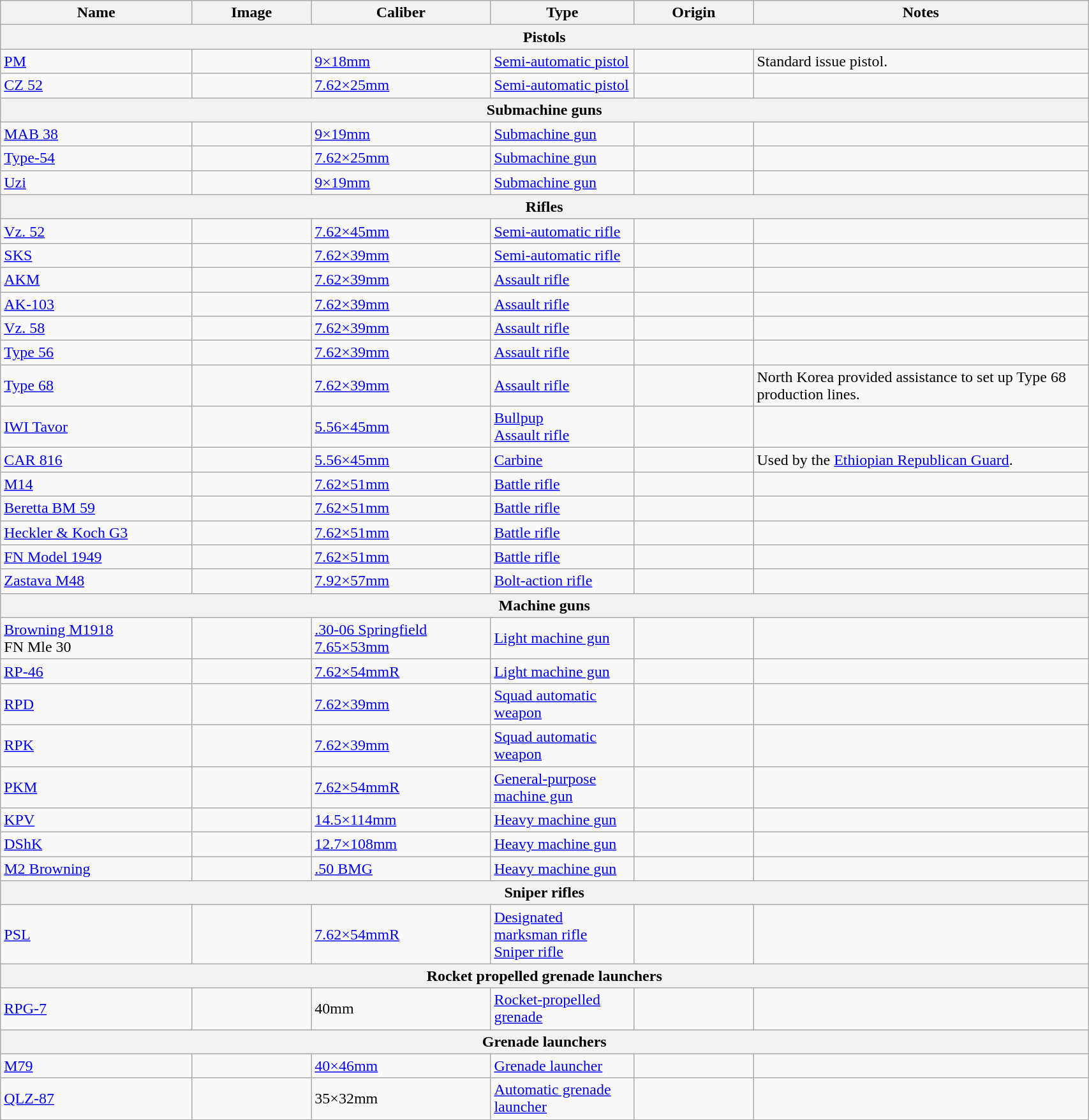<table class="wikitable" style="width:90%;">
<tr m416>
<th width=16%>Name</th>
<th width=10%>Image</th>
<th width=15%>Caliber</th>
<th width=12%>Type</th>
<th width=10%>Origin</th>
<th width=28%>Notes</th>
</tr>
<tr>
<th colspan="6">Pistols</th>
</tr>
<tr>
<td><a href='#'>PM</a></td>
<td></td>
<td><a href='#'>9×18mm</a></td>
<td><a href='#'>Semi-automatic pistol</a></td>
<td></td>
<td>Standard issue pistol.</td>
</tr>
<tr>
<td><a href='#'>CZ 52</a></td>
<td></td>
<td><a href='#'>7.62×25mm</a></td>
<td><a href='#'>Semi-automatic pistol</a></td>
<td></td>
<td></td>
</tr>
<tr>
<th colspan="6">Submachine guns</th>
</tr>
<tr>
<td><a href='#'>MAB 38</a></td>
<td></td>
<td><a href='#'>9×19mm</a></td>
<td><a href='#'>Submachine gun</a></td>
<td></td>
<td></td>
</tr>
<tr>
<td><a href='#'>Type-54</a></td>
<td></td>
<td><a href='#'>7.62×25mm</a></td>
<td><a href='#'>Submachine gun</a></td>
<td><br></td>
<td></td>
</tr>
<tr>
<td><a href='#'>Uzi</a></td>
<td></td>
<td><a href='#'>9×19mm</a></td>
<td><a href='#'>Submachine gun</a></td>
<td></td>
<td></td>
</tr>
<tr>
<th colspan="6">Rifles</th>
</tr>
<tr>
<td><a href='#'>Vz. 52</a></td>
<td></td>
<td><a href='#'>7.62×45mm</a></td>
<td><a href='#'>Semi-automatic rifle</a></td>
<td></td>
<td></td>
</tr>
<tr>
<td><a href='#'>SKS</a></td>
<td></td>
<td><a href='#'>7.62×39mm</a></td>
<td><a href='#'>Semi-automatic rifle</a></td>
<td></td>
<td></td>
</tr>
<tr>
<td><a href='#'>AKM</a></td>
<td></td>
<td><a href='#'>7.62×39mm</a></td>
<td><a href='#'>Assault rifle</a></td>
<td></td>
<td></td>
</tr>
<tr>
<td><a href='#'>AK-103</a></td>
<td></td>
<td><a href='#'>7.62×39mm</a></td>
<td><a href='#'>Assault rifle</a></td>
<td></td>
<td></td>
</tr>
<tr>
<td><a href='#'>Vz. 58</a></td>
<td></td>
<td><a href='#'>7.62×39mm</a></td>
<td><a href='#'>Assault rifle</a></td>
<td></td>
<td></td>
</tr>
<tr>
<td><a href='#'>Type 56</a></td>
<td></td>
<td><a href='#'>7.62×39mm</a></td>
<td><a href='#'>Assault rifle</a></td>
<td></td>
<td></td>
</tr>
<tr>
<td><a href='#'>Type 68</a></td>
<td></td>
<td><a href='#'>7.62×39mm</a></td>
<td><a href='#'>Assault rifle</a></td>
<td><br></td>
<td>North Korea provided assistance to set up Type 68 production lines.</td>
</tr>
<tr>
<td><a href='#'>IWI Tavor</a></td>
<td></td>
<td><a href='#'>5.56×45mm</a></td>
<td><a href='#'>Bullpup</a><br><a href='#'>Assault rifle</a></td>
<td></td>
<td></td>
</tr>
<tr>
<td><a href='#'>CAR 816</a></td>
<td></td>
<td><a href='#'>5.56×45mm</a></td>
<td><a href='#'>Carbine</a></td>
<td></td>
<td>Used by the <a href='#'>Ethiopian Republican Guard</a>.</td>
</tr>
<tr>
<td><a href='#'>M14</a></td>
<td></td>
<td><a href='#'>7.62×51mm</a></td>
<td><a href='#'>Battle rifle</a></td>
<td></td>
<td></td>
</tr>
<tr>
<td><a href='#'>Beretta BM 59</a></td>
<td></td>
<td><a href='#'>7.62×51mm</a></td>
<td><a href='#'>Battle rifle</a></td>
<td></td>
<td></td>
</tr>
<tr>
<td><a href='#'>Heckler & Koch G3</a></td>
<td></td>
<td><a href='#'>7.62×51mm</a></td>
<td><a href='#'>Battle rifle</a></td>
<td></td>
<td></td>
</tr>
<tr>
<td><a href='#'>FN Model 1949</a></td>
<td></td>
<td><a href='#'>7.62×51mm</a></td>
<td><a href='#'>Battle rifle</a></td>
<td></td>
<td></td>
</tr>
<tr>
<td><a href='#'>Zastava M48</a></td>
<td></td>
<td><a href='#'>7.92×57mm</a></td>
<td><a href='#'>Bolt-action rifle</a></td>
<td></td>
<td></td>
</tr>
<tr>
<th colspan="6">Machine guns</th>
</tr>
<tr>
<td><a href='#'>Browning M1918</a><br>FN Mle 30</td>
<td></td>
<td><a href='#'>.30-06 Springfield</a><br><a href='#'>7.65×53mm</a></td>
<td><a href='#'>Light machine gun</a></td>
<td><br></td>
<td></td>
</tr>
<tr>
<td><a href='#'>RP-46</a></td>
<td></td>
<td><a href='#'>7.62×54mmR</a></td>
<td><a href='#'>Light machine gun</a></td>
<td></td>
<td></td>
</tr>
<tr>
<td><a href='#'>RPD</a></td>
<td></td>
<td><a href='#'>7.62×39mm</a></td>
<td><a href='#'>Squad automatic weapon</a></td>
<td></td>
<td></td>
</tr>
<tr>
<td><a href='#'>RPK</a></td>
<td></td>
<td><a href='#'>7.62×39mm</a></td>
<td><a href='#'>Squad automatic weapon</a></td>
<td></td>
<td></td>
</tr>
<tr>
<td><a href='#'>PKM</a></td>
<td></td>
<td><a href='#'>7.62×54mmR</a></td>
<td><a href='#'>General-purpose machine gun</a></td>
<td></td>
<td></td>
</tr>
<tr>
<td><a href='#'>KPV</a></td>
<td></td>
<td><a href='#'>14.5×114mm</a></td>
<td><a href='#'>Heavy machine gun</a></td>
<td></td>
<td></td>
</tr>
<tr>
<td><a href='#'>DShK</a></td>
<td></td>
<td><a href='#'>12.7×108mm</a></td>
<td><a href='#'>Heavy machine gun</a></td>
<td></td>
<td></td>
</tr>
<tr>
<td><a href='#'>M2 Browning</a></td>
<td></td>
<td><a href='#'>.50 BMG</a></td>
<td><a href='#'>Heavy machine gun</a></td>
<td></td>
<td></td>
</tr>
<tr>
<th colspan="6">Sniper rifles</th>
</tr>
<tr>
<td><a href='#'>PSL</a></td>
<td></td>
<td><a href='#'>7.62×54mmR</a></td>
<td><a href='#'>Designated marksman rifle</a><br><a href='#'>Sniper rifle</a></td>
<td></td>
<td></td>
</tr>
<tr>
<th colspan="6">Rocket propelled grenade launchers</th>
</tr>
<tr>
<td><a href='#'>RPG-7</a></td>
<td></td>
<td>40mm</td>
<td><a href='#'>Rocket-propelled grenade</a></td>
<td></td>
<td></td>
</tr>
<tr>
<th colspan="6">Grenade launchers</th>
</tr>
<tr>
<td><a href='#'>M79</a></td>
<td></td>
<td><a href='#'>40×46mm</a></td>
<td><a href='#'>Grenade launcher</a></td>
<td></td>
<td></td>
</tr>
<tr>
<td><a href='#'>QLZ-87</a></td>
<td></td>
<td>35×32mm</td>
<td><a href='#'>Automatic grenade launcher</a></td>
<td><br></td>
<td></td>
</tr>
</table>
